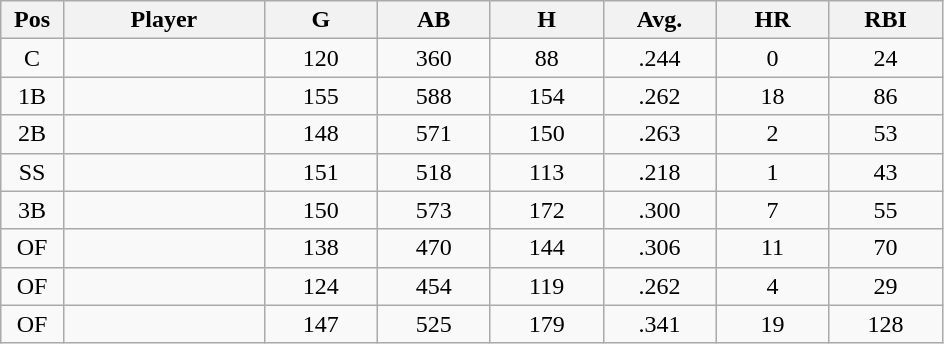<table class="wikitable sortable">
<tr>
<th bgcolor="#DDDDFF" width="5%">Pos</th>
<th bgcolor="#DDDDFF" width="16%">Player</th>
<th bgcolor="#DDDDFF" width="9%">G</th>
<th bgcolor="#DDDDFF" width="9%">AB</th>
<th bgcolor="#DDDDFF" width="9%">H</th>
<th bgcolor="#DDDDFF" width="9%">Avg.</th>
<th bgcolor="#DDDDFF" width="9%">HR</th>
<th bgcolor="#DDDDFF" width="9%">RBI</th>
</tr>
<tr align="center">
<td>C</td>
<td></td>
<td>120</td>
<td>360</td>
<td>88</td>
<td>.244</td>
<td>0</td>
<td>24</td>
</tr>
<tr align="center">
<td>1B</td>
<td></td>
<td>155</td>
<td>588</td>
<td>154</td>
<td>.262</td>
<td>18</td>
<td>86</td>
</tr>
<tr align="center">
<td>2B</td>
<td></td>
<td>148</td>
<td>571</td>
<td>150</td>
<td>.263</td>
<td>2</td>
<td>53</td>
</tr>
<tr align="center">
<td>SS</td>
<td></td>
<td>151</td>
<td>518</td>
<td>113</td>
<td>.218</td>
<td>1</td>
<td>43</td>
</tr>
<tr align="center">
<td>3B</td>
<td></td>
<td>150</td>
<td>573</td>
<td>172</td>
<td>.300</td>
<td>7</td>
<td>55</td>
</tr>
<tr align="center">
<td>OF</td>
<td></td>
<td>138</td>
<td>470</td>
<td>144</td>
<td>.306</td>
<td>11</td>
<td>70</td>
</tr>
<tr align="center">
<td>OF</td>
<td></td>
<td>124</td>
<td>454</td>
<td>119</td>
<td>.262</td>
<td>4</td>
<td>29</td>
</tr>
<tr align="center">
<td>OF</td>
<td></td>
<td>147</td>
<td>525</td>
<td>179</td>
<td>.341</td>
<td>19</td>
<td>128</td>
</tr>
</table>
